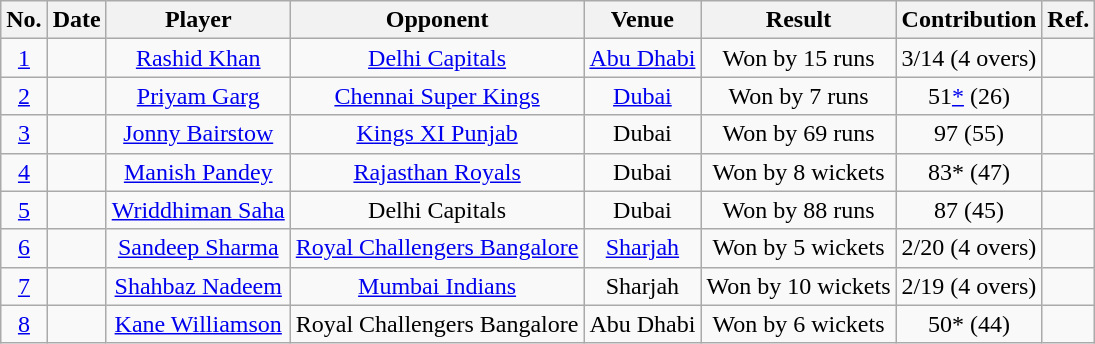<table class="wikitable" style="text-align:center">
<tr>
<th>No.</th>
<th>Date</th>
<th>Player</th>
<th>Opponent</th>
<th>Venue</th>
<th>Result</th>
<th>Contribution</th>
<th>Ref.</th>
</tr>
<tr>
<td><a href='#'>1</a></td>
<td></td>
<td><a href='#'>Rashid Khan</a></td>
<td><a href='#'>Delhi Capitals</a></td>
<td><a href='#'>Abu Dhabi</a></td>
<td>Won by 15 runs</td>
<td>3/14 (4 overs)</td>
<td></td>
</tr>
<tr>
<td><a href='#'>2</a></td>
<td></td>
<td><a href='#'>Priyam Garg</a></td>
<td><a href='#'>Chennai Super Kings</a></td>
<td><a href='#'>Dubai</a></td>
<td>Won by 7 runs</td>
<td>51<a href='#'>*</a> (26)</td>
<td></td>
</tr>
<tr>
<td><a href='#'>3</a></td>
<td></td>
<td><a href='#'>Jonny Bairstow</a></td>
<td><a href='#'>Kings XI Punjab</a></td>
<td>Dubai</td>
<td>Won by 69 runs</td>
<td>97 (55)</td>
<td></td>
</tr>
<tr>
<td><a href='#'>4</a></td>
<td></td>
<td><a href='#'>Manish Pandey</a></td>
<td><a href='#'>Rajasthan Royals</a></td>
<td>Dubai</td>
<td>Won by 8 wickets</td>
<td>83* (47)</td>
<td></td>
</tr>
<tr>
<td><a href='#'>5</a></td>
<td></td>
<td><a href='#'>Wriddhiman Saha</a></td>
<td>Delhi Capitals</td>
<td>Dubai</td>
<td>Won by 88 runs</td>
<td>87 (45)</td>
<td></td>
</tr>
<tr>
<td><a href='#'>6</a></td>
<td></td>
<td><a href='#'>Sandeep Sharma</a></td>
<td><a href='#'>Royal Challengers Bangalore</a></td>
<td><a href='#'>Sharjah</a></td>
<td>Won by 5 wickets</td>
<td>2/20 (4 overs)</td>
<td></td>
</tr>
<tr>
<td><a href='#'>7</a></td>
<td></td>
<td><a href='#'>Shahbaz Nadeem</a></td>
<td><a href='#'>Mumbai Indians</a></td>
<td>Sharjah</td>
<td>Won by 10 wickets</td>
<td>2/19 (4 overs)</td>
<td></td>
</tr>
<tr>
<td><a href='#'>8</a></td>
<td></td>
<td><a href='#'>Kane Williamson</a></td>
<td>Royal Challengers Bangalore</td>
<td>Abu Dhabi</td>
<td>Won by 6 wickets</td>
<td>50* (44)</td>
<td></td>
</tr>
</table>
